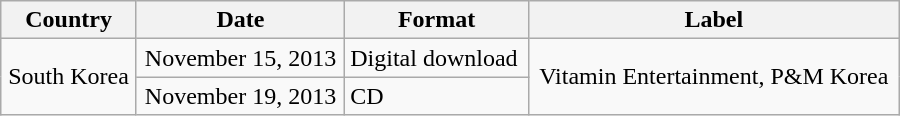<table class="wikitable" width="600px">
<tr>
<th style="text-align:center;">Country</th>
<th style="text-align:center;">Date</th>
<th style="text-align:center;">Format</th>
<th style="text-align:center;">Label</th>
</tr>
<tr>
<td style="text-align:center;" rowspan=2>South Korea</td>
<td style="text-align:center;">November 15, 2013</td>
<td>Digital download</td>
<td style="text-align:center;" rowspan=2>Vitamin Entertainment, P&M Korea</td>
</tr>
<tr>
<td style="text-align:center;">November 19, 2013</td>
<td>CD</td>
</tr>
</table>
